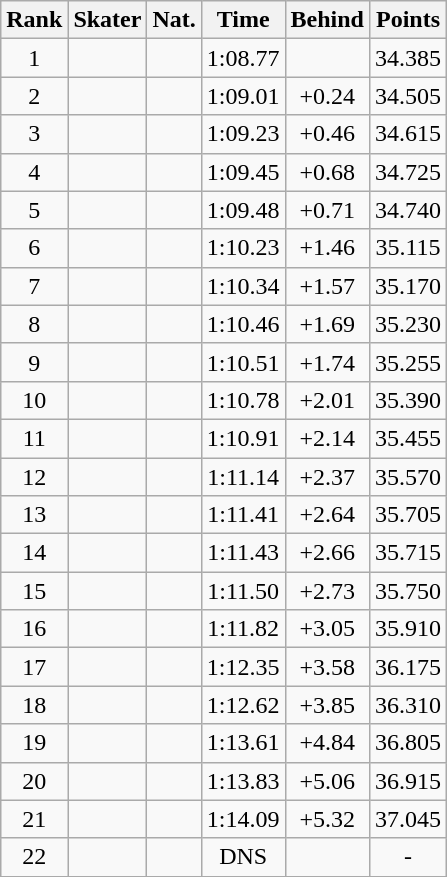<table class="wikitable sortable" border="1" style="text-align:center">
<tr>
<th>Rank</th>
<th>Skater</th>
<th>Nat.</th>
<th>Time</th>
<th>Behind</th>
<th>Points</th>
</tr>
<tr>
<td>1</td>
<td align=left></td>
<td></td>
<td>1:08.77</td>
<td></td>
<td>34.385</td>
</tr>
<tr>
<td>2</td>
<td align=left></td>
<td></td>
<td>1:09.01</td>
<td>+0.24</td>
<td>34.505</td>
</tr>
<tr>
<td>3</td>
<td align=left></td>
<td></td>
<td>1:09.23</td>
<td>+0.46</td>
<td>34.615</td>
</tr>
<tr>
<td>4</td>
<td align=left></td>
<td></td>
<td>1:09.45</td>
<td>+0.68</td>
<td>34.725</td>
</tr>
<tr>
<td>5</td>
<td align=left></td>
<td></td>
<td>1:09.48</td>
<td>+0.71</td>
<td>34.740</td>
</tr>
<tr>
<td>6</td>
<td align=left></td>
<td></td>
<td>1:10.23</td>
<td>+1.46</td>
<td>35.115</td>
</tr>
<tr>
<td>7</td>
<td align=left></td>
<td></td>
<td>1:10.34</td>
<td>+1.57</td>
<td>35.170</td>
</tr>
<tr>
<td>8</td>
<td align=left></td>
<td></td>
<td>1:10.46</td>
<td>+1.69</td>
<td>35.230</td>
</tr>
<tr>
<td>9</td>
<td align=left></td>
<td></td>
<td>1:10.51</td>
<td>+1.74</td>
<td>35.255</td>
</tr>
<tr>
<td>10</td>
<td align=left></td>
<td></td>
<td>1:10.78</td>
<td>+2.01</td>
<td>35.390</td>
</tr>
<tr>
<td>11</td>
<td align=left></td>
<td></td>
<td>1:10.91</td>
<td>+2.14</td>
<td>35.455</td>
</tr>
<tr>
<td>12</td>
<td align=left></td>
<td></td>
<td>1:11.14</td>
<td>+2.37</td>
<td>35.570</td>
</tr>
<tr>
<td>13</td>
<td align=left></td>
<td></td>
<td>1:11.41</td>
<td>+2.64</td>
<td>35.705</td>
</tr>
<tr>
<td>14</td>
<td align=left></td>
<td></td>
<td>1:11.43</td>
<td>+2.66</td>
<td>35.715</td>
</tr>
<tr>
<td>15</td>
<td align=left></td>
<td></td>
<td>1:11.50</td>
<td>+2.73</td>
<td>35.750</td>
</tr>
<tr>
<td>16</td>
<td align=left></td>
<td></td>
<td>1:11.82</td>
<td>+3.05</td>
<td>35.910</td>
</tr>
<tr>
<td>17</td>
<td align=left></td>
<td></td>
<td>1:12.35</td>
<td>+3.58</td>
<td>36.175</td>
</tr>
<tr>
<td>18</td>
<td align=left></td>
<td></td>
<td>1:12.62</td>
<td>+3.85</td>
<td>36.310</td>
</tr>
<tr>
<td>19</td>
<td align=left></td>
<td></td>
<td>1:13.61</td>
<td>+4.84</td>
<td>36.805</td>
</tr>
<tr>
<td>20</td>
<td align=left></td>
<td></td>
<td>1:13.83</td>
<td>+5.06</td>
<td>36.915</td>
</tr>
<tr>
<td>21</td>
<td align=left></td>
<td></td>
<td>1:14.09</td>
<td>+5.32</td>
<td>37.045</td>
</tr>
<tr>
<td>22</td>
<td align=left></td>
<td></td>
<td>DNS</td>
<td></td>
<td>-</td>
</tr>
<tr>
</tr>
</table>
